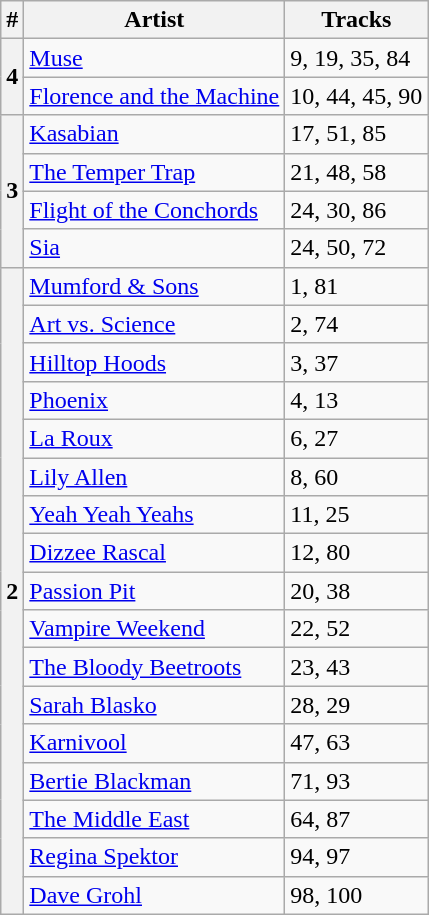<table class="wikitable sortable">
<tr>
<th>#</th>
<th>Artist</th>
<th>Tracks</th>
</tr>
<tr>
<th rowspan="2">4</th>
<td><a href='#'>Muse</a></td>
<td>9, 19, 35, 84</td>
</tr>
<tr>
<td><a href='#'>Florence and the Machine</a></td>
<td>10, 44, 45, 90</td>
</tr>
<tr>
<th rowspan="4">3</th>
<td><a href='#'>Kasabian</a></td>
<td>17, 51, 85</td>
</tr>
<tr>
<td><a href='#'>The Temper Trap</a></td>
<td>21, 48, 58</td>
</tr>
<tr>
<td><a href='#'>Flight of the Conchords</a></td>
<td>24, 30, 86</td>
</tr>
<tr>
<td><a href='#'>Sia</a></td>
<td>24, 50, 72</td>
</tr>
<tr>
<th rowspan="17">2</th>
<td><a href='#'>Mumford & Sons</a></td>
<td>1, 81</td>
</tr>
<tr>
<td><a href='#'>Art vs. Science</a></td>
<td>2, 74</td>
</tr>
<tr>
<td><a href='#'>Hilltop Hoods</a></td>
<td>3, 37</td>
</tr>
<tr>
<td><a href='#'>Phoenix</a></td>
<td>4, 13</td>
</tr>
<tr>
<td><a href='#'>La Roux</a></td>
<td>6, 27</td>
</tr>
<tr>
<td><a href='#'>Lily Allen</a></td>
<td>8, 60</td>
</tr>
<tr>
<td><a href='#'>Yeah Yeah Yeahs</a></td>
<td>11, 25</td>
</tr>
<tr>
<td><a href='#'>Dizzee Rascal</a></td>
<td>12, 80</td>
</tr>
<tr>
<td><a href='#'>Passion Pit</a></td>
<td>20, 38</td>
</tr>
<tr>
<td><a href='#'>Vampire Weekend</a></td>
<td>22, 52</td>
</tr>
<tr>
<td><a href='#'>The Bloody Beetroots</a></td>
<td>23, 43</td>
</tr>
<tr>
<td><a href='#'>Sarah Blasko</a></td>
<td>28, 29</td>
</tr>
<tr>
<td><a href='#'>Karnivool</a></td>
<td>47, 63</td>
</tr>
<tr>
<td><a href='#'>Bertie Blackman</a></td>
<td>71, 93</td>
</tr>
<tr>
<td><a href='#'>The Middle East</a></td>
<td>64, 87</td>
</tr>
<tr>
<td><a href='#'>Regina Spektor</a></td>
<td>94, 97</td>
</tr>
<tr>
<td><a href='#'>Dave Grohl</a></td>
<td>98, 100</td>
</tr>
</table>
